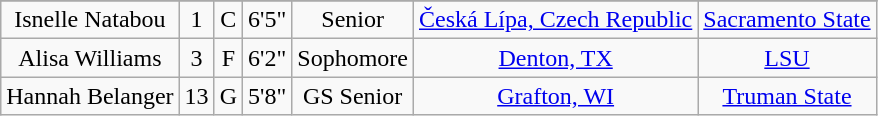<table class="wikitable sortable" style="text-align: center">
<tr align=center>
</tr>
<tr>
<td>Isnelle Natabou</td>
<td>1</td>
<td>C</td>
<td>6'5"</td>
<td>Senior</td>
<td><a href='#'>Česká Lípa, Czech Republic</a></td>
<td><a href='#'>Sacramento State</a></td>
</tr>
<tr>
<td>Alisa Williams</td>
<td>3</td>
<td>F</td>
<td>6'2"</td>
<td>Sophomore</td>
<td><a href='#'>Denton, TX</a></td>
<td><a href='#'>LSU</a></td>
</tr>
<tr>
<td>Hannah Belanger</td>
<td>13</td>
<td>G</td>
<td>5'8"</td>
<td>GS Senior</td>
<td><a href='#'>Grafton, WI</a></td>
<td><a href='#'>Truman State</a></td>
</tr>
</table>
